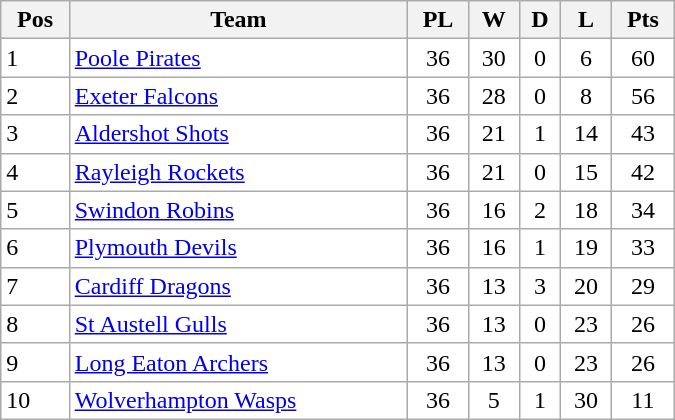<table class=wikitable width="450" style="background:#FFFFFF;">
<tr>
<th>Pos</th>
<th>Team</th>
<th>PL</th>
<th>W</th>
<th>D</th>
<th>L</th>
<th>Pts</th>
</tr>
<tr>
<td>1</td>
<td><a href='#'>Poole Pirates</a></td>
<td align="center">36</td>
<td align="center">30</td>
<td align="center">0</td>
<td align="center">6</td>
<td align="center">60</td>
</tr>
<tr>
<td>2</td>
<td><a href='#'>Exeter Falcons</a></td>
<td align="center">36</td>
<td align="center">28</td>
<td align="center">0</td>
<td align="center">8</td>
<td align="center">56</td>
</tr>
<tr>
<td>3</td>
<td><a href='#'>Aldershot Shots</a></td>
<td align="center">36</td>
<td align="center">21</td>
<td align="center">1</td>
<td align="center">14</td>
<td align="center">43</td>
</tr>
<tr>
<td>4</td>
<td><a href='#'>Rayleigh Rockets</a></td>
<td align="center">36</td>
<td align="center">21</td>
<td align="center">0</td>
<td align="center">15</td>
<td align="center">42</td>
</tr>
<tr>
<td>5</td>
<td><a href='#'>Swindon Robins</a></td>
<td align="center">36</td>
<td align="center">16</td>
<td align="center">2</td>
<td align="center">18</td>
<td align="center">34</td>
</tr>
<tr>
<td>6</td>
<td><a href='#'>Plymouth Devils</a></td>
<td align="center">36</td>
<td align="center">16</td>
<td align="center">1</td>
<td align="center">19</td>
<td align="center">33</td>
</tr>
<tr>
<td>7</td>
<td><a href='#'>Cardiff Dragons</a></td>
<td align="center">36</td>
<td align="center">13</td>
<td align="center">3</td>
<td align="center">20</td>
<td align="center">29</td>
</tr>
<tr>
<td>8</td>
<td><a href='#'>St Austell Gulls</a></td>
<td align="center">36</td>
<td align="center">13</td>
<td align="center">0</td>
<td align="center">23</td>
<td align="center">26</td>
</tr>
<tr>
<td>9</td>
<td><a href='#'>Long Eaton Archers</a></td>
<td align="center">36</td>
<td align="center">13</td>
<td align="center">0</td>
<td align="center">23</td>
<td align="center">26</td>
</tr>
<tr>
<td>10</td>
<td><a href='#'>Wolverhampton Wasps</a></td>
<td align="center">36</td>
<td align="center">5</td>
<td align="center">1</td>
<td align="center">30</td>
<td align="center">11</td>
</tr>
</table>
